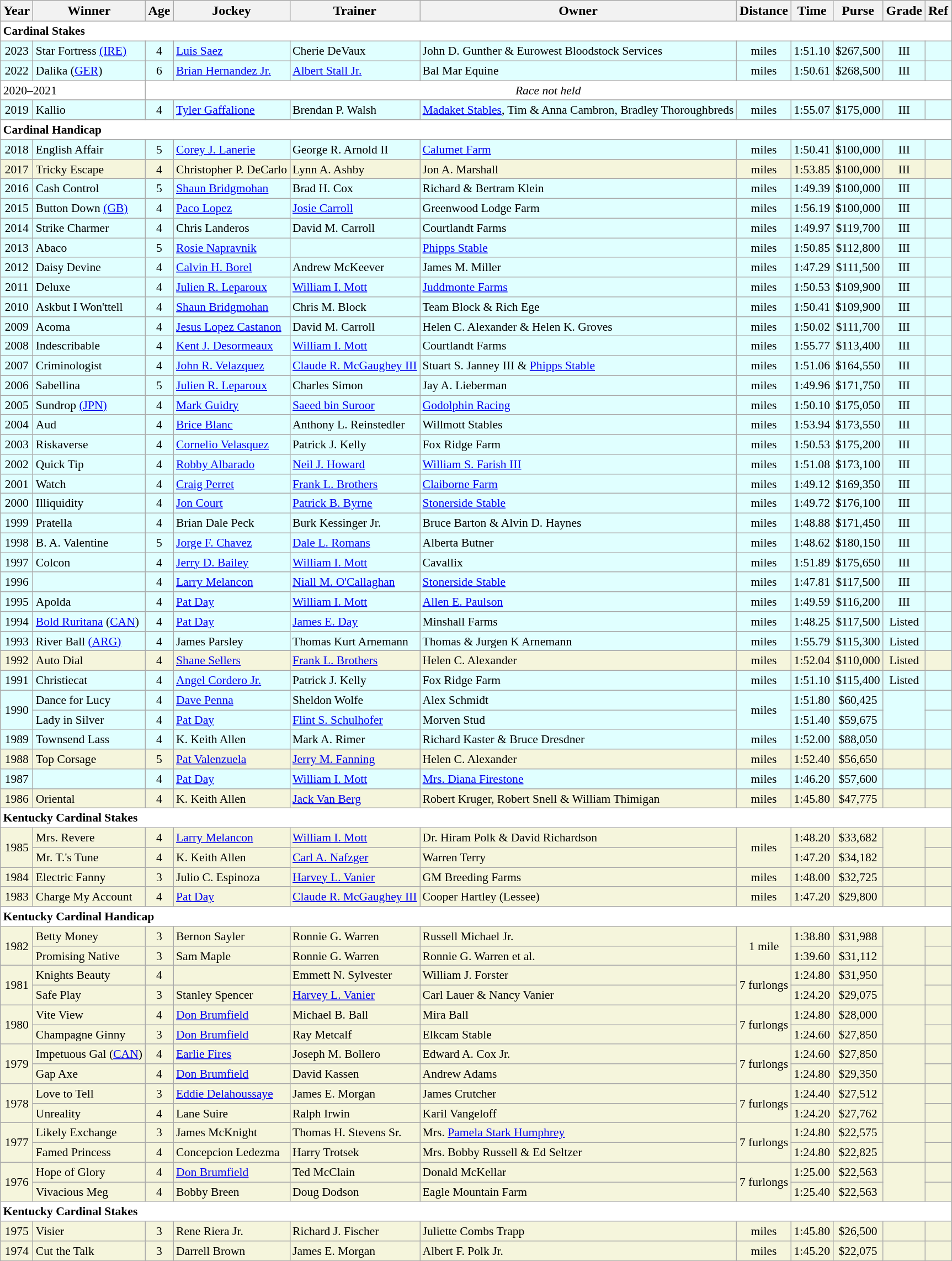<table class="wikitable sortable">
<tr>
<th>Year</th>
<th>Winner</th>
<th>Age</th>
<th>Jockey</th>
<th>Trainer</th>
<th>Owner</th>
<th>Distance</th>
<th>Time</th>
<th>Purse</th>
<th>Grade</th>
<th>Ref</th>
</tr>
<tr style="font-size:90%; background-color:white">
<td align="left" colspan=11><strong>Cardinal Stakes</strong></td>
</tr>
<tr style="font-size:90%; background-color:lightcyan">
<td align=center>2023</td>
<td>Star Fortress <a href='#'>(IRE)</a></td>
<td align=center>4</td>
<td><a href='#'>Luis Saez</a></td>
<td>Cherie DeVaux</td>
<td>John D. Gunther & Eurowest Bloodstock Services</td>
<td align=center> miles</td>
<td align=center>1:51.10</td>
<td align=center>$267,500</td>
<td align=center>III</td>
<td></td>
</tr>
<tr style="font-size:90%; background-color:lightcyan">
<td align=center>2022</td>
<td>Dalika (<a href='#'>GER</a>)</td>
<td align=center>6</td>
<td><a href='#'>Brian Hernandez Jr.</a></td>
<td><a href='#'>Albert Stall Jr.</a></td>
<td>Bal Mar Equine</td>
<td align=center> miles</td>
<td align=center>1:50.61</td>
<td align=center>$268,500</td>
<td align=center>III</td>
<td></td>
</tr>
<tr style="font-size:90%; background-color:white">
<td align="left" colspan=2>2020–2021</td>
<td align="center" colspan=9><em>Race not held</em></td>
</tr>
<tr style="font-size:90%; background-color:lightcyan">
<td align=center>2019</td>
<td>Kallio</td>
<td align=center>4</td>
<td><a href='#'>Tyler Gaffalione</a></td>
<td>Brendan P. Walsh</td>
<td><a href='#'>Madaket Stables</a>, Tim & Anna Cambron, Bradley Thoroughbreds</td>
<td align=center> miles</td>
<td align=center>1:55.07</td>
<td align=center>$175,000</td>
<td align=center>III</td>
<td></td>
</tr>
<tr style="font-size:90%; background-color:white">
<td align="left" colspan=11><strong>Cardinal Handicap</strong></td>
</tr>
<tr style="font-size:90%; background-color:lightcyan">
<td align=center>2018</td>
<td>English Affair</td>
<td align=center>5</td>
<td><a href='#'>Corey J. Lanerie</a></td>
<td>George R. Arnold II</td>
<td><a href='#'>Calumet Farm</a></td>
<td align=center> miles</td>
<td align=center>1:50.41</td>
<td align=center>$100,000</td>
<td align=center>III</td>
<td></td>
</tr>
<tr style="font-size:90%; background-color:beige">
<td align=center>2017</td>
<td>Tricky Escape</td>
<td align=center>4</td>
<td>Christopher P. DeCarlo</td>
<td>Lynn A. Ashby</td>
<td>Jon A. Marshall</td>
<td align=center> miles</td>
<td align=center>1:53.85</td>
<td align=center>$100,000</td>
<td align=center>III</td>
<td></td>
</tr>
<tr style="font-size:90%; background-color:lightcyan">
<td align=center>2016</td>
<td>Cash Control</td>
<td align=center>5</td>
<td><a href='#'>Shaun Bridgmohan</a></td>
<td>Brad H. Cox</td>
<td>Richard & Bertram Klein</td>
<td align=center> miles</td>
<td align=center>1:49.39</td>
<td align=center>$100,000</td>
<td align=center>III</td>
<td></td>
</tr>
<tr style="font-size:90%; background-color:lightcyan">
<td align=center>2015</td>
<td>Button Down <a href='#'>(GB)</a></td>
<td align=center>4</td>
<td><a href='#'>Paco Lopez</a></td>
<td><a href='#'>Josie Carroll</a></td>
<td>Greenwood Lodge Farm</td>
<td align=center> miles</td>
<td align=center>1:56.19</td>
<td align=center>$100,000</td>
<td align=center>III</td>
<td></td>
</tr>
<tr style="font-size:90%; background-color:lightcyan">
<td align=center>2014</td>
<td>Strike Charmer</td>
<td align=center>4</td>
<td>Chris Landeros</td>
<td>David M. Carroll</td>
<td>Courtlandt Farms</td>
<td align=center> miles</td>
<td align=center>1:49.97</td>
<td align=center>$119,700</td>
<td align=center>III</td>
<td></td>
</tr>
<tr style="font-size:90%; background-color:lightcyan">
<td align=center>2013</td>
<td>Abaco</td>
<td align=center>5</td>
<td><a href='#'>Rosie Napravnik</a></td>
<td></td>
<td><a href='#'>Phipps Stable</a></td>
<td align=center> miles</td>
<td align=center>1:50.85</td>
<td align=center>$112,800</td>
<td align=center>III</td>
<td></td>
</tr>
<tr style="font-size:90%; background-color:lightcyan">
<td align=center>2012</td>
<td>Daisy Devine</td>
<td align=center>4</td>
<td><a href='#'>Calvin H. Borel</a></td>
<td>Andrew McKeever</td>
<td>James M. Miller</td>
<td align=center> miles</td>
<td align=center>1:47.29</td>
<td align=center>$111,500</td>
<td align=center>III</td>
<td></td>
</tr>
<tr style="font-size:90%; background-color:lightcyan">
<td align=center>2011</td>
<td>Deluxe</td>
<td align=center>4</td>
<td><a href='#'>Julien R. Leparoux</a></td>
<td><a href='#'>William I. Mott</a></td>
<td><a href='#'>Juddmonte Farms</a></td>
<td align=center> miles</td>
<td align=center>1:50.53</td>
<td align=center>$109,900</td>
<td align=center>III</td>
<td></td>
</tr>
<tr style="font-size:90%; background-color:lightcyan">
<td align=center>2010</td>
<td>Askbut I Won'ttell</td>
<td align=center>4</td>
<td><a href='#'>Shaun Bridgmohan</a></td>
<td>Chris M. Block</td>
<td>Team Block & Rich Ege</td>
<td align=center> miles</td>
<td align=center>1:50.41</td>
<td align=center>$109,900</td>
<td align=center>III</td>
<td></td>
</tr>
<tr style="font-size:90%; background-color:lightcyan">
<td align=center>2009</td>
<td>Acoma</td>
<td align=center>4</td>
<td><a href='#'>Jesus Lopez Castanon</a></td>
<td>David M. Carroll</td>
<td>Helen C. Alexander & Helen K. Groves</td>
<td align=center> miles</td>
<td align=center>1:50.02</td>
<td align=center>$111,700</td>
<td align=center>III</td>
<td></td>
</tr>
<tr style="font-size:90%; background-color:lightcyan">
<td align=center>2008</td>
<td>Indescribable</td>
<td align=center>4</td>
<td><a href='#'>Kent J. Desormeaux</a></td>
<td><a href='#'>William I. Mott</a></td>
<td>Courtlandt Farms</td>
<td align=center> miles</td>
<td align=center>1:55.77</td>
<td align=center>$113,400</td>
<td align=center>III</td>
<td></td>
</tr>
<tr style="font-size:90%; background-color:lightcyan">
<td align=center>2007</td>
<td>Criminologist</td>
<td align=center>4</td>
<td><a href='#'>John R. Velazquez</a></td>
<td><a href='#'>Claude R. McGaughey III</a></td>
<td>Stuart S. Janney III & <a href='#'>Phipps Stable</a></td>
<td align=center> miles</td>
<td align=center>1:51.06</td>
<td align=center>$164,550</td>
<td align=center>III</td>
<td></td>
</tr>
<tr style="font-size:90%; background-color:lightcyan">
<td align=center>2006</td>
<td>Sabellina</td>
<td align=center>5</td>
<td><a href='#'>Julien R. Leparoux</a></td>
<td>Charles Simon</td>
<td>Jay A. Lieberman</td>
<td align=center> miles</td>
<td align=center>1:49.96</td>
<td align=center>$171,750</td>
<td align=center>III</td>
<td></td>
</tr>
<tr style="font-size:90%; background-color:lightcyan">
<td align=center>2005</td>
<td>Sundrop <a href='#'>(JPN)</a></td>
<td align=center>4</td>
<td><a href='#'>Mark Guidry</a></td>
<td><a href='#'>Saeed bin Suroor</a></td>
<td><a href='#'>Godolphin Racing</a></td>
<td align=center> miles</td>
<td align=center>1:50.10</td>
<td align=center>$175,050</td>
<td align=center>III</td>
<td></td>
</tr>
<tr style="font-size:90%; background-color:lightcyan">
<td align=center>2004</td>
<td>Aud</td>
<td align=center>4</td>
<td><a href='#'>Brice Blanc</a></td>
<td>Anthony L. Reinstedler</td>
<td>Willmott Stables</td>
<td align=center> miles</td>
<td align=center>1:53.94</td>
<td align=center>$173,550</td>
<td align=center>III</td>
<td></td>
</tr>
<tr style="font-size:90%; background-color:lightcyan">
<td align=center>2003</td>
<td>Riskaverse</td>
<td align=center>4</td>
<td><a href='#'>Cornelio Velasquez</a></td>
<td>Patrick J. Kelly</td>
<td>Fox Ridge Farm</td>
<td align=center> miles</td>
<td align=center>1:50.53</td>
<td align=center>$175,200</td>
<td align=center>III</td>
<td></td>
</tr>
<tr style="font-size:90%; background-color:lightcyan">
<td align=center>2002</td>
<td>Quick Tip</td>
<td align=center>4</td>
<td><a href='#'>Robby Albarado</a></td>
<td><a href='#'>Neil J. Howard</a></td>
<td><a href='#'>William S. Farish III</a></td>
<td align=center> miles</td>
<td align=center>1:51.08</td>
<td align=center>$173,100</td>
<td align=center>III</td>
<td></td>
</tr>
<tr style="font-size:90%; background-color:lightcyan">
<td align=center>2001</td>
<td>Watch</td>
<td align=center>4</td>
<td><a href='#'>Craig Perret</a></td>
<td><a href='#'>Frank L. Brothers</a></td>
<td><a href='#'>Claiborne Farm</a></td>
<td align=center> miles</td>
<td align=center>1:49.12</td>
<td align=center>$169,350</td>
<td align=center>III</td>
<td></td>
</tr>
<tr style="font-size:90%; background-color:lightcyan">
<td align=center>2000</td>
<td>Illiquidity</td>
<td align=center>4</td>
<td><a href='#'>Jon Court</a></td>
<td><a href='#'>Patrick B. Byrne</a></td>
<td><a href='#'>Stonerside Stable</a></td>
<td align=center> miles</td>
<td align=center>1:49.72</td>
<td align=center>$176,100</td>
<td align=center>III</td>
<td></td>
</tr>
<tr style="font-size:90%; background-color:lightcyan">
<td align=center>1999</td>
<td>Pratella</td>
<td align=center>4</td>
<td>Brian Dale Peck</td>
<td>Burk Kessinger Jr.</td>
<td>Bruce Barton & Alvin D. Haynes</td>
<td align=center> miles</td>
<td align=center>1:48.88</td>
<td align=center>$171,450</td>
<td align=center>III</td>
<td></td>
</tr>
<tr style="font-size:90%; background-color:lightcyan">
<td align=center>1998</td>
<td>B. A. Valentine</td>
<td align=center>5</td>
<td><a href='#'>Jorge F. Chavez</a></td>
<td><a href='#'>Dale L. Romans</a></td>
<td>Alberta Butner</td>
<td align=center> miles</td>
<td align=center>1:48.62</td>
<td align=center>$180,150</td>
<td align=center>III</td>
<td></td>
</tr>
<tr style="font-size:90%; background-color:lightcyan">
<td align=center>1997</td>
<td>Colcon</td>
<td align=center>4</td>
<td><a href='#'>Jerry D. Bailey</a></td>
<td><a href='#'>William I. Mott</a></td>
<td>Cavallix</td>
<td align=center> miles</td>
<td align=center>1:51.89</td>
<td align=center>$175,650</td>
<td align=center>III</td>
<td></td>
</tr>
<tr style="font-size:90%; background-color:lightcyan">
<td align=center>1996</td>
<td></td>
<td align=center>4</td>
<td><a href='#'>Larry Melancon</a></td>
<td><a href='#'>Niall M. O'Callaghan</a></td>
<td><a href='#'>Stonerside Stable</a></td>
<td align=center> miles</td>
<td align=center>1:47.81</td>
<td align=center>$117,500</td>
<td align=center>III</td>
<td></td>
</tr>
<tr style="font-size:90%; background-color:lightcyan">
<td align=center>1995</td>
<td>Apolda</td>
<td align=center>4</td>
<td><a href='#'>Pat Day</a></td>
<td><a href='#'>William I. Mott</a></td>
<td><a href='#'>Allen E. Paulson</a></td>
<td align=center> miles</td>
<td align=center>1:49.59</td>
<td align=center>$116,200</td>
<td align=center>III</td>
<td></td>
</tr>
<tr style="font-size:90%; background-color:lightcyan">
<td align=center>1994</td>
<td><a href='#'>Bold Ruritana</a> (<a href='#'>CAN</a>)</td>
<td align=center>4</td>
<td><a href='#'>Pat Day</a></td>
<td><a href='#'>James E. Day</a></td>
<td>Minshall Farms</td>
<td align=center> miles</td>
<td align=center>1:48.25</td>
<td align=center>$117,500</td>
<td align=center>Listed</td>
<td></td>
</tr>
<tr style="font-size:90%; background-color:lightcyan">
<td align=center>1993</td>
<td>River Ball <a href='#'>(ARG)</a></td>
<td align=center>4</td>
<td>James Parsley</td>
<td>Thomas Kurt Arnemann</td>
<td>Thomas & Jurgen K Arnemann</td>
<td align=center> miles</td>
<td align=center>1:55.79</td>
<td align=center>$115,300</td>
<td align=center>Listed</td>
<td></td>
</tr>
<tr style="font-size:90%; background-color:beige">
<td align=center>1992</td>
<td>Auto Dial</td>
<td align=center>4</td>
<td><a href='#'>Shane Sellers</a></td>
<td><a href='#'>Frank L. Brothers</a></td>
<td>Helen C. Alexander</td>
<td align=center> miles</td>
<td align=center>1:52.04</td>
<td align=center>$110,000</td>
<td align=center>Listed</td>
<td></td>
</tr>
<tr style="font-size:90%; background-color:lightcyan">
<td align=center>1991</td>
<td>Christiecat</td>
<td align=center>4</td>
<td><a href='#'>Angel Cordero Jr.</a></td>
<td>Patrick J. Kelly</td>
<td>Fox Ridge Farm</td>
<td align=center> miles</td>
<td align=center>1:51.10</td>
<td align=center>$115,400</td>
<td align=center>Listed</td>
<td></td>
</tr>
<tr style="font-size:90%; background-color:lightcyan">
<td align=center rowspan=2>1990</td>
<td>Dance for Lucy</td>
<td align=center>4</td>
<td><a href='#'>Dave Penna</a></td>
<td>Sheldon Wolfe</td>
<td>Alex Schmidt</td>
<td align=center rowspan=2> miles</td>
<td align=center>1:51.80</td>
<td align=center>$60,425</td>
<td align=center rowspan=2></td>
<td></td>
</tr>
<tr style="font-size:90%; background-color:lightcyan">
<td>Lady in Silver</td>
<td align=center>4</td>
<td><a href='#'>Pat Day</a></td>
<td><a href='#'>Flint S. Schulhofer</a></td>
<td>Morven Stud</td>
<td align=center>1:51.40</td>
<td align=center>$59,675</td>
<td></td>
</tr>
<tr style="font-size:90%; background-color:lightcyan">
<td align=center>1989</td>
<td>Townsend Lass</td>
<td align=center>4</td>
<td>K. Keith Allen</td>
<td>Mark A. Rimer</td>
<td>Richard Kaster & Bruce Dresdner</td>
<td align=center> miles</td>
<td align=center>1:52.00</td>
<td align=center>$88,050</td>
<td align=center></td>
<td></td>
</tr>
<tr style="font-size:90%; background-color:beige">
<td align=center>1988</td>
<td>Top Corsage</td>
<td align=center>5</td>
<td><a href='#'>Pat Valenzuela</a></td>
<td><a href='#'>Jerry M. Fanning</a></td>
<td>Helen C. Alexander</td>
<td align=center> miles</td>
<td align=center>1:52.40</td>
<td align=center>$56,650</td>
<td align=center></td>
<td></td>
</tr>
<tr style="font-size:90%; background-color:lightcyan">
<td align=center>1987</td>
<td></td>
<td align=center>4</td>
<td><a href='#'>Pat Day</a></td>
<td><a href='#'>William I. Mott</a></td>
<td><a href='#'>Mrs. Diana Firestone</a></td>
<td align=center> miles</td>
<td align=center>1:46.20</td>
<td align=center>$57,600</td>
<td align=center></td>
<td></td>
</tr>
<tr style="font-size:90%; background-color:beige">
<td align=center>1986</td>
<td>Oriental</td>
<td align=center>4</td>
<td>K. Keith Allen</td>
<td><a href='#'>Jack Van Berg</a></td>
<td>Robert Kruger, Robert Snell & William Thimigan</td>
<td align=center> miles</td>
<td align=center>1:45.80</td>
<td align=center>$47,775</td>
<td align=center></td>
<td></td>
</tr>
<tr style="font-size:90%; background-color:white">
<td align="left" colspan=11><strong>Kentucky Cardinal Stakes</strong></td>
</tr>
<tr style="font-size:90%; background-color:beige">
<td align=center rowspan=2>1985</td>
<td>Mrs. Revere</td>
<td align=center>4</td>
<td><a href='#'>Larry Melancon</a></td>
<td><a href='#'>William I. Mott</a></td>
<td>Dr. Hiram Polk & David Richardson</td>
<td align=center rowspan=2> miles</td>
<td align=center>1:48.20</td>
<td align=center>$33,682</td>
<td align=center rowspan=2></td>
<td></td>
</tr>
<tr style="font-size:90%; background-color:beige">
<td>Mr. T.'s Tune</td>
<td align=center>4</td>
<td>K. Keith Allen</td>
<td><a href='#'>Carl A. Nafzger</a></td>
<td>Warren Terry</td>
<td align=center>1:47.20</td>
<td align=center>$34,182</td>
<td></td>
</tr>
<tr style="font-size:90%; background-color:beige">
<td align=center>1984</td>
<td>Electric Fanny</td>
<td align=center>3</td>
<td>Julio C. Espinoza</td>
<td><a href='#'>Harvey L. Vanier</a></td>
<td>GM Breeding Farms</td>
<td align=center> miles</td>
<td align=center>1:48.00</td>
<td align=center>$32,725</td>
<td align=center></td>
<td></td>
</tr>
<tr style="font-size:90%; background-color:beige">
<td align=center>1983</td>
<td>Charge My Account</td>
<td align=center>4</td>
<td><a href='#'>Pat Day</a></td>
<td><a href='#'>Claude R. McGaughey III</a></td>
<td>Cooper Hartley (Lessee)</td>
<td align=center> miles</td>
<td align=center>1:47.20</td>
<td align=center>$29,800</td>
<td align=center></td>
<td></td>
</tr>
<tr style="font-size:90%; background-color:white">
<td align="left" colspan=11><strong>Kentucky Cardinal Handicap</strong></td>
</tr>
<tr style="font-size:90%; background-color:beige">
<td align=center rowspan=2>1982</td>
<td>Betty Money</td>
<td align=center>3</td>
<td>Bernon Sayler</td>
<td>Ronnie G. Warren</td>
<td>Russell Michael Jr.</td>
<td align=center rowspan=2>1 mile</td>
<td align=center>1:38.80</td>
<td align=center>$31,988</td>
<td align=center rowspan=2></td>
<td></td>
</tr>
<tr style="font-size:90%; background-color:beige">
<td>Promising Native</td>
<td align=center>3</td>
<td>Sam Maple</td>
<td>Ronnie G. Warren</td>
<td>Ronnie G. Warren et al.</td>
<td align=center>1:39.60</td>
<td align=center>$31,112</td>
<td></td>
</tr>
<tr style="font-size:90%; background-color:beige">
<td align=center rowspan=2>1981</td>
<td>Knights Beauty</td>
<td align=center>4</td>
<td></td>
<td>Emmett N. Sylvester</td>
<td>William J. Forster</td>
<td align=center rowspan=2>7 furlongs</td>
<td align=center>1:24.80</td>
<td align=center>$31,950</td>
<td align=center rowspan=2></td>
<td></td>
</tr>
<tr style="font-size:90%; background-color:beige">
<td>Safe Play</td>
<td align=center>3</td>
<td>Stanley Spencer</td>
<td><a href='#'>Harvey L. Vanier</a></td>
<td>Carl Lauer & Nancy Vanier</td>
<td align=center>1:24.20</td>
<td align=center>$29,075</td>
<td></td>
</tr>
<tr style="font-size:90%; background-color:beige">
<td align=center rowspan=2>1980</td>
<td>Vite View</td>
<td align=center>4</td>
<td><a href='#'>Don Brumfield</a></td>
<td>Michael B. Ball</td>
<td>Mira Ball</td>
<td align=center rowspan=2>7 furlongs</td>
<td align=center>1:24.80</td>
<td align=center>$28,000</td>
<td align=center rowspan=2></td>
<td></td>
</tr>
<tr style="font-size:90%; background-color:beige">
<td>Champagne Ginny</td>
<td align=center>3</td>
<td><a href='#'>Don Brumfield</a></td>
<td>Ray Metcalf</td>
<td>Elkcam Stable</td>
<td align=center>1:24.60</td>
<td align=center>$27,850</td>
<td></td>
</tr>
<tr style="font-size:90%; background-color:beige">
<td align=center rowspan=2>1979</td>
<td>Impetuous Gal (<a href='#'>CAN</a>)</td>
<td align=center>4</td>
<td><a href='#'>Earlie Fires</a></td>
<td>Joseph M. Bollero</td>
<td>Edward A. Cox Jr.</td>
<td align=center rowspan=2>7 furlongs</td>
<td align=center>1:24.60</td>
<td align=center>$27,850</td>
<td align=center rowspan=2></td>
<td></td>
</tr>
<tr style="font-size:90%; background-color:beige">
<td>Gap Axe</td>
<td align=center>4</td>
<td><a href='#'>Don Brumfield</a></td>
<td>David Kassen</td>
<td>Andrew Adams</td>
<td align=center>1:24.80</td>
<td align=center>$29,350</td>
<td></td>
</tr>
<tr style="font-size:90%; background-color:beige">
<td align=center rowspan=2>1978</td>
<td>Love to Tell</td>
<td align=center>3</td>
<td><a href='#'>Eddie Delahoussaye</a></td>
<td>James E. Morgan</td>
<td>James Crutcher</td>
<td align=center rowspan=2>7 furlongs</td>
<td align=center>1:24.40</td>
<td align=center>$27,512</td>
<td align=center rowspan=2></td>
<td></td>
</tr>
<tr style="font-size:90%; background-color:beige">
<td>Unreality</td>
<td align=center>4</td>
<td>Lane Suire</td>
<td>Ralph Irwin</td>
<td>Karil Vangeloff</td>
<td align=center>1:24.20</td>
<td align=center>$27,762</td>
<td></td>
</tr>
<tr style="font-size:90%; background-color:beige">
<td align=center rowspan=2>1977</td>
<td>Likely Exchange</td>
<td align=center>3</td>
<td>James McKnight</td>
<td>Thomas H. Stevens Sr.</td>
<td>Mrs. <a href='#'>Pamela Stark Humphrey</a></td>
<td align=center rowspan=2>7 furlongs</td>
<td align=center>1:24.80</td>
<td align=center>$22,575</td>
<td align=center rowspan=2></td>
<td></td>
</tr>
<tr style="font-size:90%; background-color:beige">
<td>Famed Princess</td>
<td align=center>4</td>
<td>Concepcion Ledezma</td>
<td>Harry Trotsek</td>
<td>Mrs. Bobby Russell & Ed Seltzer</td>
<td align=center>1:24.80</td>
<td align=center>$22,825</td>
<td></td>
</tr>
<tr style="font-size:90%; background-color:beige">
<td align=center rowspan=2>1976</td>
<td>Hope of Glory</td>
<td align=center>4</td>
<td><a href='#'>Don Brumfield</a></td>
<td>Ted McClain</td>
<td>Donald McKellar</td>
<td align=center rowspan=2>7 furlongs</td>
<td align=center>1:25.00</td>
<td align=center>$22,563</td>
<td align=center rowspan=2></td>
<td></td>
</tr>
<tr style="font-size:90%; background-color:beige">
<td>Vivacious Meg</td>
<td align=center>4</td>
<td>Bobby Breen</td>
<td>Doug Dodson</td>
<td>Eagle Mountain Farm</td>
<td align=center>1:25.40</td>
<td align=center>$22,563</td>
<td></td>
</tr>
<tr style="font-size:90%; background-color:white">
<td align="left" colspan=11><strong>Kentucky Cardinal Stakes</strong></td>
</tr>
<tr style="font-size:90%; background-color:beige">
<td align=center>1975</td>
<td>Visier</td>
<td align=center>3</td>
<td>Rene Riera Jr.</td>
<td>Richard J. Fischer</td>
<td>Juliette Combs Trapp</td>
<td align=center> miles</td>
<td align=center>1:45.80</td>
<td align=center>$26,500</td>
<td align=center></td>
<td></td>
</tr>
<tr style="font-size:90%; background-color:beige">
<td align=center>1974</td>
<td>Cut the Talk</td>
<td align=center>3</td>
<td>Darrell Brown</td>
<td>James E. Morgan</td>
<td>Albert F. Polk Jr.</td>
<td align=center> miles</td>
<td align=center>1:45.20</td>
<td align=center>$22,075</td>
<td align=center></td>
<td></td>
</tr>
</table>
